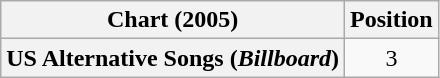<table class="wikitable plainrowheaders" style="text-align:center">
<tr>
<th scope="col">Chart (2005)</th>
<th scope="col">Position</th>
</tr>
<tr>
<th scope="row">US Alternative Songs (<em>Billboard</em>)</th>
<td>3</td>
</tr>
</table>
